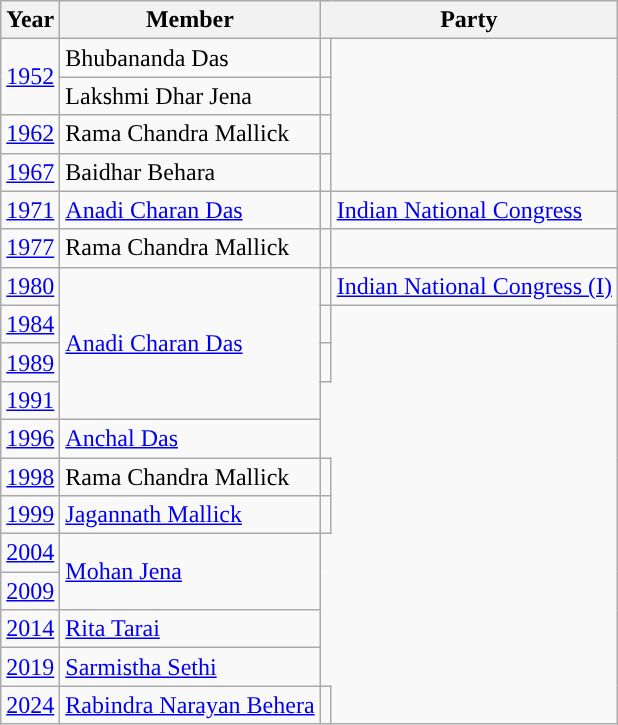<table class="wikitable">
<tr>
<th>Year</th>
<th>Member</th>
<th colspan="2">Party</th>
</tr>
<tr>
<td rowspan="2"><a href='#'>1952</a></td>
<td>Bhubananda Das</td>
<td></td>
</tr>
<tr>
<td>Lakshmi Dhar Jena</td>
<td></td>
</tr>
<tr>
<td><a href='#'>1962</a></td>
<td>Rama Chandra Mallick</td>
<td></td>
</tr>
<tr>
<td><a href='#'>1967</a></td>
<td>Baidhar Behara</td>
<td></td>
</tr>
<tr>
<td><a href='#'>1971</a></td>
<td><a href='#'>Anadi Charan Das</a></td>
<td></td>
<td><a href='#'>Indian National Congress</a></td>
</tr>
<tr>
<td><a href='#'>1977</a></td>
<td>Rama Chandra Mallick</td>
<td></td>
</tr>
<tr>
<td><a href='#'>1980</a></td>
<td rowspan="4"><a href='#'>Anadi Charan Das</a></td>
<td style="background-color: "></td>
<td><a href='#'>Indian National Congress (I)</a></td>
</tr>
<tr>
<td><a href='#'>1984</a></td>
<td></td>
</tr>
<tr>
<td><a href='#'>1989</a></td>
<td></td>
</tr>
<tr>
<td><a href='#'>1991</a></td>
</tr>
<tr>
<td><a href='#'>1996</a></td>
<td><a href='#'>Anchal Das</a></td>
</tr>
<tr>
<td><a href='#'>1998</a></td>
<td>Rama Chandra Mallick</td>
<td></td>
</tr>
<tr>
<td><a href='#'>1999</a></td>
<td><a href='#'>Jagannath Mallick</a></td>
<td></td>
</tr>
<tr>
<td><a href='#'>2004</a></td>
<td rowspan="2"><a href='#'>Mohan Jena</a></td>
</tr>
<tr>
<td><a href='#'>2009</a></td>
</tr>
<tr>
<td><a href='#'>2014</a></td>
<td><a href='#'>Rita Tarai</a></td>
</tr>
<tr>
<td><a href='#'>2019</a></td>
<td><a href='#'>Sarmistha Sethi</a></td>
</tr>
<tr>
<td><a href='#'>2024</a></td>
<td><a href='#'>Rabindra Narayan Behera</a></td>
<td></td>
</tr>
</table>
